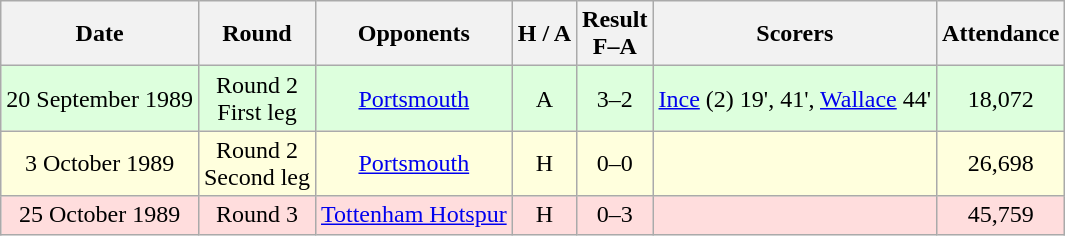<table class="wikitable" style="text-align:center">
<tr>
<th>Date</th>
<th>Round</th>
<th>Opponents</th>
<th>H / A</th>
<th>Result<br>F–A</th>
<th>Scorers</th>
<th>Attendance</th>
</tr>
<tr bgcolor="#ddffdd">
<td>20 September 1989</td>
<td>Round 2<br>First leg</td>
<td><a href='#'>Portsmouth</a></td>
<td>A</td>
<td>3–2</td>
<td><a href='#'>Ince</a> (2) 19', 41', <a href='#'>Wallace</a> 44'</td>
<td>18,072</td>
</tr>
<tr bgcolor="#ffffdd">
<td>3 October 1989</td>
<td>Round 2<br>Second leg</td>
<td><a href='#'>Portsmouth</a></td>
<td>H</td>
<td>0–0</td>
<td></td>
<td>26,698</td>
</tr>
<tr bgcolor="#ffdddd">
<td>25 October 1989</td>
<td>Round 3</td>
<td><a href='#'>Tottenham Hotspur</a></td>
<td>H</td>
<td>0–3</td>
<td></td>
<td>45,759</td>
</tr>
</table>
